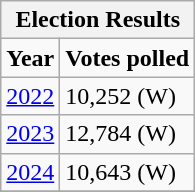<table class="wikitable" id="toc" : left; margin-left: 2em; width: 40%; font-size: 90%;"cellspacing="3">
<tr>
<th colspan="4"><strong>Election Results</strong></th>
</tr>
<tr>
<td><strong>Year</strong></td>
<td><strong>Votes polled</strong></td>
</tr>
<tr>
<td><a href='#'>2022</a></td>
<td>10,252 (W)</td>
</tr>
<tr>
<td><a href='#'>2023</a></td>
<td>12,784 (W)</td>
</tr>
<tr>
<td><a href='#'>2024</a></td>
<td>10,643 (W)</td>
</tr>
<tr>
</tr>
</table>
